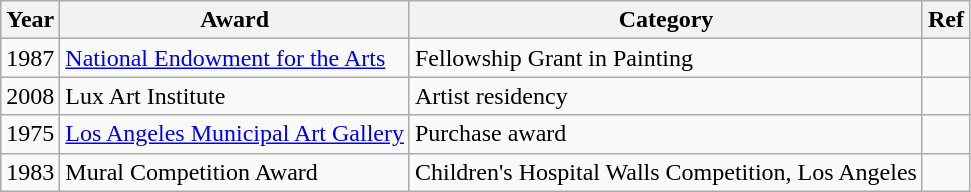<table class="wikitable">
<tr>
<th>Year</th>
<th>Award</th>
<th>Category</th>
<th>Ref</th>
</tr>
<tr>
<td>1987</td>
<td><a href='#'>National Endowment for the Arts</a></td>
<td>Fellowship Grant in Painting</td>
<td></td>
</tr>
<tr>
<td>2008</td>
<td>Lux Art Institute</td>
<td>Artist residency</td>
<td></td>
</tr>
<tr>
<td>1975</td>
<td><a href='#'>Los Angeles Municipal Art Gallery</a></td>
<td>Purchase award</td>
<td></td>
</tr>
<tr>
<td>1983</td>
<td>Mural Competition Award</td>
<td>Children's Hospital Walls Competition, Los Angeles</td>
<td></td>
</tr>
</table>
